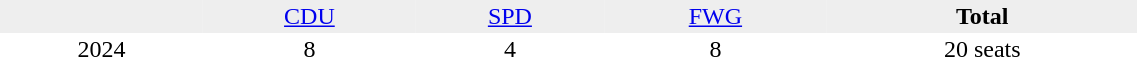<table border="0" cellpadding="2" cellspacing="0" width="60%">
<tr bgcolor="#eeeeee" align="center">
<td></td>
<td><a href='#'>CDU</a></td>
<td><a href='#'>SPD</a></td>
<td><a href='#'>FWG</a></td>
<td><strong>Total</strong></td>
</tr>
<tr align="center">
<td>2024</td>
<td>8</td>
<td>4</td>
<td>8</td>
<td>20 seats</td>
</tr>
</table>
